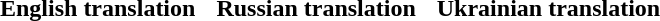<table cellpadding="6">
<tr>
<th>English translation</th>
<th>Russian translation</th>
<th>Ukrainian translation</th>
</tr>
<tr style="vertical-align:top; white-space:nowrap;">
<td></td>
<td></td>
<td></td>
</tr>
</table>
